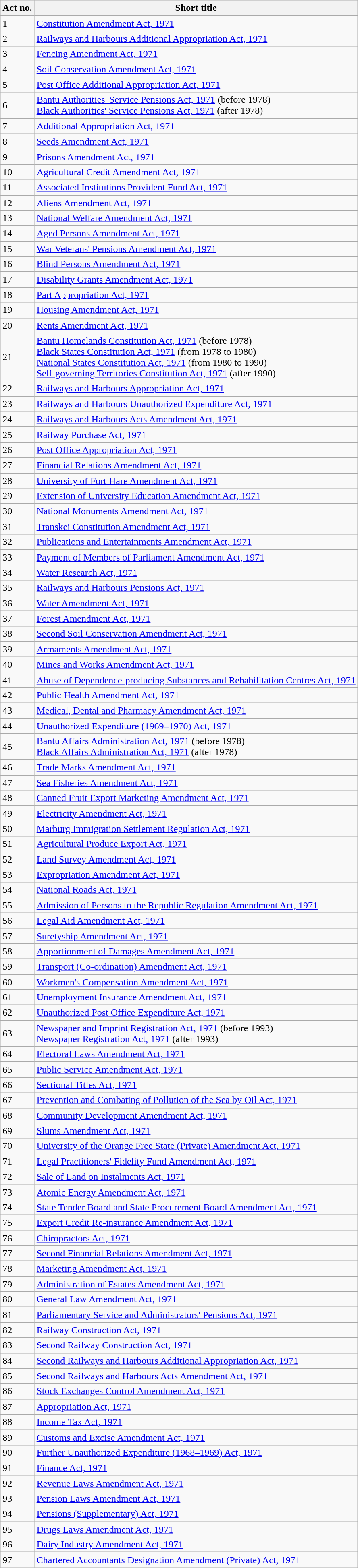<table class="wikitable sortable">
<tr>
<th>Act no.</th>
<th>Short title</th>
</tr>
<tr>
<td>1</td>
<td><a href='#'>Constitution Amendment Act, 1971</a></td>
</tr>
<tr>
<td>2</td>
<td><a href='#'>Railways and Harbours Additional Appropriation Act, 1971</a></td>
</tr>
<tr>
<td>3</td>
<td><a href='#'>Fencing Amendment Act, 1971</a></td>
</tr>
<tr>
<td>4</td>
<td><a href='#'>Soil Conservation Amendment Act, 1971</a></td>
</tr>
<tr>
<td>5</td>
<td><a href='#'>Post Office Additional Appropriation Act, 1971</a></td>
</tr>
<tr>
<td>6</td>
<td><a href='#'>Bantu Authorities' Service Pensions Act, 1971</a> (before 1978) <br><a href='#'>Black Authorities' Service Pensions Act, 1971</a> (after 1978)</td>
</tr>
<tr>
<td>7</td>
<td><a href='#'>Additional Appropriation Act, 1971</a></td>
</tr>
<tr>
<td>8</td>
<td><a href='#'>Seeds Amendment Act, 1971</a></td>
</tr>
<tr>
<td>9</td>
<td><a href='#'>Prisons Amendment Act, 1971</a></td>
</tr>
<tr>
<td>10</td>
<td><a href='#'>Agricultural Credit Amendment Act, 1971</a></td>
</tr>
<tr>
<td>11</td>
<td><a href='#'>Associated Institutions Provident Fund Act, 1971</a></td>
</tr>
<tr>
<td>12</td>
<td><a href='#'>Aliens Amendment Act, 1971</a></td>
</tr>
<tr>
<td>13</td>
<td><a href='#'>National Welfare Amendment Act, 1971</a></td>
</tr>
<tr>
<td>14</td>
<td><a href='#'>Aged Persons Amendment Act, 1971</a></td>
</tr>
<tr>
<td>15</td>
<td><a href='#'>War Veterans' Pensions Amendment Act, 1971</a></td>
</tr>
<tr>
<td>16</td>
<td><a href='#'>Blind Persons Amendment Act, 1971</a></td>
</tr>
<tr>
<td>17</td>
<td><a href='#'>Disability Grants Amendment Act, 1971</a></td>
</tr>
<tr>
<td>18</td>
<td><a href='#'>Part Appropriation Act, 1971</a></td>
</tr>
<tr>
<td>19</td>
<td><a href='#'>Housing Amendment Act, 1971</a></td>
</tr>
<tr>
<td>20</td>
<td><a href='#'>Rents Amendment Act, 1971</a></td>
</tr>
<tr>
<td>21</td>
<td><a href='#'>Bantu Homelands Constitution Act, 1971</a> (before 1978) <br><a href='#'>Black States Constitution Act, 1971</a> (from 1978 to 1980) <br><a href='#'>National States Constitution Act, 1971</a> (from 1980 to 1990) <br><a href='#'>Self-governing Territories Constitution Act, 1971</a> (after 1990)</td>
</tr>
<tr>
<td>22</td>
<td><a href='#'>Railways and Harbours Appropriation Act, 1971</a></td>
</tr>
<tr>
<td>23</td>
<td><a href='#'>Railways and Harbours Unauthorized Expenditure Act, 1971</a></td>
</tr>
<tr>
<td>24</td>
<td><a href='#'>Railways and Harbours Acts Amendment Act, 1971</a></td>
</tr>
<tr>
<td>25</td>
<td><a href='#'>Railway Purchase Act, 1971</a></td>
</tr>
<tr>
<td>26</td>
<td><a href='#'>Post Office Appropriation Act, 1971</a></td>
</tr>
<tr>
<td>27</td>
<td><a href='#'>Financial Relations Amendment Act, 1971</a></td>
</tr>
<tr>
<td>28</td>
<td><a href='#'>University of Fort Hare Amendment Act, 1971</a></td>
</tr>
<tr>
<td>29</td>
<td><a href='#'>Extension of University Education Amendment Act, 1971</a></td>
</tr>
<tr>
<td>30</td>
<td><a href='#'>National Monuments Amendment Act, 1971</a></td>
</tr>
<tr>
<td>31</td>
<td><a href='#'>Transkei Constitution Amendment Act, 1971</a></td>
</tr>
<tr>
<td>32</td>
<td><a href='#'>Publications and Entertainments Amendment Act, 1971</a></td>
</tr>
<tr>
<td>33</td>
<td><a href='#'>Payment of Members of Parliament Amendment Act, 1971</a></td>
</tr>
<tr>
<td>34</td>
<td><a href='#'>Water Research Act, 1971</a></td>
</tr>
<tr>
<td>35</td>
<td><a href='#'>Railways and Harbours Pensions Act, 1971</a></td>
</tr>
<tr>
<td>36</td>
<td><a href='#'>Water Amendment Act, 1971</a></td>
</tr>
<tr>
<td>37</td>
<td><a href='#'>Forest Amendment Act, 1971</a></td>
</tr>
<tr>
<td>38</td>
<td><a href='#'>Second Soil Conservation Amendment Act, 1971</a></td>
</tr>
<tr>
<td>39</td>
<td><a href='#'>Armaments Amendment Act, 1971</a></td>
</tr>
<tr>
<td>40</td>
<td><a href='#'>Mines and Works Amendment Act, 1971</a></td>
</tr>
<tr>
<td>41</td>
<td><a href='#'>Abuse of Dependence-producing Substances and Rehabilitation Centres Act, 1971</a></td>
</tr>
<tr>
<td>42</td>
<td><a href='#'>Public Health Amendment Act, 1971</a></td>
</tr>
<tr>
<td>43</td>
<td><a href='#'>Medical, Dental and Pharmacy Amendment Act, 1971</a></td>
</tr>
<tr>
<td>44</td>
<td><a href='#'>Unauthorized Expenditure (1969–1970) Act, 1971</a></td>
</tr>
<tr>
<td>45</td>
<td><a href='#'>Bantu Affairs Administration Act, 1971</a> (before 1978) <br><a href='#'>Black Affairs Administration Act, 1971</a> (after 1978)</td>
</tr>
<tr>
<td>46</td>
<td><a href='#'>Trade Marks Amendment Act, 1971</a></td>
</tr>
<tr>
<td>47</td>
<td><a href='#'>Sea Fisheries Amendment Act, 1971</a></td>
</tr>
<tr>
<td>48</td>
<td><a href='#'>Canned Fruit Export Marketing Amendment Act, 1971</a></td>
</tr>
<tr>
<td>49</td>
<td><a href='#'>Electricity Amendment Act, 1971</a></td>
</tr>
<tr>
<td>50</td>
<td><a href='#'>Marburg Immigration Settlement Regulation Act, 1971</a></td>
</tr>
<tr>
<td>51</td>
<td><a href='#'>Agricultural Produce Export Act, 1971</a></td>
</tr>
<tr>
<td>52</td>
<td><a href='#'>Land Survey Amendment Act, 1971</a></td>
</tr>
<tr>
<td>53</td>
<td><a href='#'>Expropriation Amendment Act, 1971</a></td>
</tr>
<tr>
<td>54</td>
<td><a href='#'>National Roads Act, 1971</a></td>
</tr>
<tr>
<td>55</td>
<td><a href='#'>Admission of Persons to the Republic Regulation Amendment Act, 1971</a></td>
</tr>
<tr>
<td>56</td>
<td><a href='#'>Legal Aid Amendment Act, 1971</a></td>
</tr>
<tr>
<td>57</td>
<td><a href='#'>Suretyship Amendment Act, 1971</a></td>
</tr>
<tr>
<td>58</td>
<td><a href='#'>Apportionment of Damages Amendment Act, 1971</a></td>
</tr>
<tr>
<td>59</td>
<td><a href='#'>Transport (Co-ordination) Amendment Act, 1971</a></td>
</tr>
<tr>
<td>60</td>
<td><a href='#'>Workmen's Compensation Amendment Act, 1971</a></td>
</tr>
<tr>
<td>61</td>
<td><a href='#'>Unemployment Insurance Amendment Act, 1971</a></td>
</tr>
<tr>
<td>62</td>
<td><a href='#'>Unauthorized Post Office Expenditure Act, 1971</a></td>
</tr>
<tr>
<td>63</td>
<td><a href='#'>Newspaper and Imprint Registration Act, 1971</a> (before 1993) <br><a href='#'>Newspaper Registration Act, 1971</a> (after 1993)</td>
</tr>
<tr>
<td>64</td>
<td><a href='#'>Electoral Laws Amendment Act, 1971</a></td>
</tr>
<tr>
<td>65</td>
<td><a href='#'>Public Service Amendment Act, 1971</a></td>
</tr>
<tr>
<td>66</td>
<td><a href='#'>Sectional Titles Act, 1971</a></td>
</tr>
<tr>
<td>67</td>
<td><a href='#'>Prevention and Combating of Pollution of the Sea by Oil Act, 1971</a></td>
</tr>
<tr>
<td>68</td>
<td><a href='#'>Community Development Amendment Act, 1971</a></td>
</tr>
<tr>
<td>69</td>
<td><a href='#'>Slums Amendment Act, 1971</a></td>
</tr>
<tr>
<td>70</td>
<td><a href='#'>University of the Orange Free State (Private) Amendment Act, 1971</a></td>
</tr>
<tr>
<td>71</td>
<td><a href='#'>Legal Practitioners' Fidelity Fund Amendment Act, 1971</a></td>
</tr>
<tr>
<td>72</td>
<td><a href='#'>Sale of Land on Instalments Act, 1971</a></td>
</tr>
<tr>
<td>73</td>
<td><a href='#'>Atomic Energy Amendment Act, 1971</a></td>
</tr>
<tr>
<td>74</td>
<td><a href='#'>State Tender Board and State Procurement Board Amendment Act, 1971</a></td>
</tr>
<tr>
<td>75</td>
<td><a href='#'>Export Credit Re-insurance Amendment Act, 1971</a></td>
</tr>
<tr>
<td>76</td>
<td><a href='#'>Chiropractors Act, 1971</a></td>
</tr>
<tr>
<td>77</td>
<td><a href='#'>Second Financial Relations Amendment Act, 1971</a></td>
</tr>
<tr>
<td>78</td>
<td><a href='#'>Marketing Amendment Act, 1971</a></td>
</tr>
<tr>
<td>79</td>
<td><a href='#'>Administration of Estates Amendment Act, 1971</a></td>
</tr>
<tr>
<td>80</td>
<td><a href='#'>General Law Amendment Act, 1971</a></td>
</tr>
<tr>
<td>81</td>
<td><a href='#'>Parliamentary Service and Administrators' Pensions Act, 1971</a></td>
</tr>
<tr>
<td>82</td>
<td><a href='#'>Railway Construction Act, 1971</a></td>
</tr>
<tr>
<td>83</td>
<td><a href='#'>Second Railway Construction Act, 1971</a></td>
</tr>
<tr>
<td>84</td>
<td><a href='#'>Second Railways and Harbours Additional Appropriation Act, 1971</a></td>
</tr>
<tr>
<td>85</td>
<td><a href='#'>Second Railways and Harbours Acts Amendment Act, 1971</a></td>
</tr>
<tr>
<td>86</td>
<td><a href='#'>Stock Exchanges Control Amendment Act, 1971</a></td>
</tr>
<tr>
<td>87</td>
<td><a href='#'>Appropriation Act, 1971</a></td>
</tr>
<tr>
<td>88</td>
<td><a href='#'>Income Tax Act, 1971</a></td>
</tr>
<tr>
<td>89</td>
<td><a href='#'>Customs and Excise Amendment Act, 1971</a></td>
</tr>
<tr>
<td>90</td>
<td><a href='#'>Further Unauthorized Expenditure (1968–1969) Act, 1971</a></td>
</tr>
<tr>
<td>91</td>
<td><a href='#'>Finance Act, 1971</a></td>
</tr>
<tr>
<td>92</td>
<td><a href='#'>Revenue Laws Amendment Act, 1971</a></td>
</tr>
<tr>
<td>93</td>
<td><a href='#'>Pension Laws Amendment Act, 1971</a></td>
</tr>
<tr>
<td>94</td>
<td><a href='#'>Pensions (Supplementary) Act, 1971</a></td>
</tr>
<tr>
<td>95</td>
<td><a href='#'>Drugs Laws Amendment Act, 1971</a></td>
</tr>
<tr>
<td>96</td>
<td><a href='#'>Dairy Industry Amendment Act, 1971</a></td>
</tr>
<tr>
<td>97</td>
<td><a href='#'>Chartered Accountants Designation Amendment (Private) Act, 1971</a></td>
</tr>
</table>
